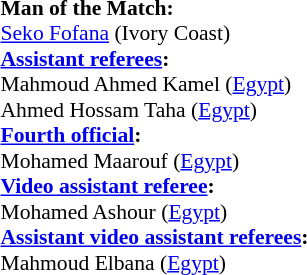<table style="width:100%; font-size:90%;">
<tr>
<td><br><strong>Man of the Match:</strong>
<br> <a href='#'>Seko Fofana</a> (Ivory Coast)<br><strong><a href='#'>Assistant referees</a>:</strong>
<br>Mahmoud Ahmed Kamel (<a href='#'>Egypt</a>)
<br>Ahmed Hossam Taha (<a href='#'>Egypt</a>)
<br><strong><a href='#'>Fourth official</a>:</strong>
<br>Mohamed Maarouf (<a href='#'>Egypt</a>)
<br><strong><a href='#'>Video assistant referee</a>:</strong>
<br>Mohamed Ashour (<a href='#'>Egypt</a>)
<br><strong><a href='#'>Assistant video assistant referees</a>:</strong>
<br>Mahmoud Elbana (<a href='#'>Egypt</a>)</td>
</tr>
</table>
